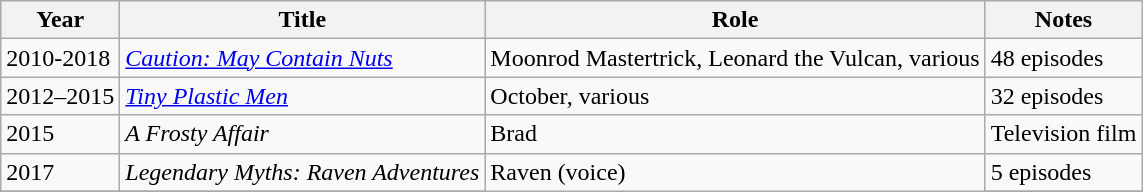<table class="wikitable sortable">
<tr>
<th>Year</th>
<th>Title</th>
<th>Role</th>
<th>Notes</th>
</tr>
<tr>
<td>2010-2018</td>
<td><em><a href='#'>Caution: May Contain Nuts</a></em></td>
<td>Moonrod Mastertrick, Leonard the Vulcan, various</td>
<td>48 episodes</td>
</tr>
<tr>
<td>2012–2015</td>
<td><em><a href='#'>Tiny Plastic Men</a></em></td>
<td>October, various</td>
<td>32 episodes</td>
</tr>
<tr>
<td>2015</td>
<td><em>A Frosty Affair</em></td>
<td>Brad</td>
<td>Television film</td>
</tr>
<tr>
<td>2017</td>
<td><em>Legendary Myths: Raven Adventures</em></td>
<td rowspan="2">Raven (voice)</td>
<td>5 episodes</td>
</tr>
<tr>
</tr>
</table>
